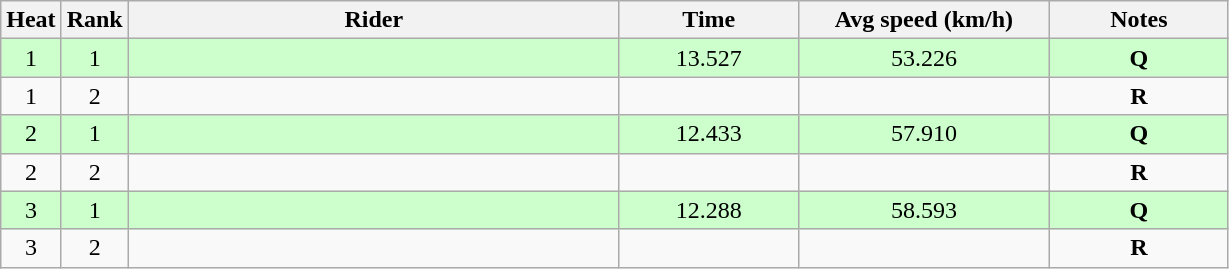<table class="wikitable sortable" style="text-align:center;">
<tr>
<th>Heat</th>
<th>Rank</th>
<th style="width:20em;">Rider</th>
<th style="width:7em;">Time</th>
<th style="width:10em;">Avg speed (km/h)</th>
<th style="width:7em;">Notes</th>
</tr>
<tr bgcolor=ccffcc>
<td>1</td>
<td>1</td>
<td align=left></td>
<td>13.527</td>
<td>53.226</td>
<td><strong>Q</strong></td>
</tr>
<tr>
<td>1</td>
<td>2</td>
<td align=left></td>
<td></td>
<td></td>
<td><strong>R</strong></td>
</tr>
<tr bgcolor=ccffcc>
<td>2</td>
<td>1</td>
<td align=left></td>
<td>12.433</td>
<td>57.910</td>
<td><strong>Q</strong></td>
</tr>
<tr>
<td>2</td>
<td>2</td>
<td align=left></td>
<td></td>
<td></td>
<td><strong>R</strong></td>
</tr>
<tr bgcolor=ccffcc>
<td>3</td>
<td>1</td>
<td align=left></td>
<td>12.288</td>
<td>58.593</td>
<td><strong>Q</strong></td>
</tr>
<tr>
<td>3</td>
<td>2</td>
<td align=left></td>
<td></td>
<td></td>
<td><strong>R</strong></td>
</tr>
</table>
